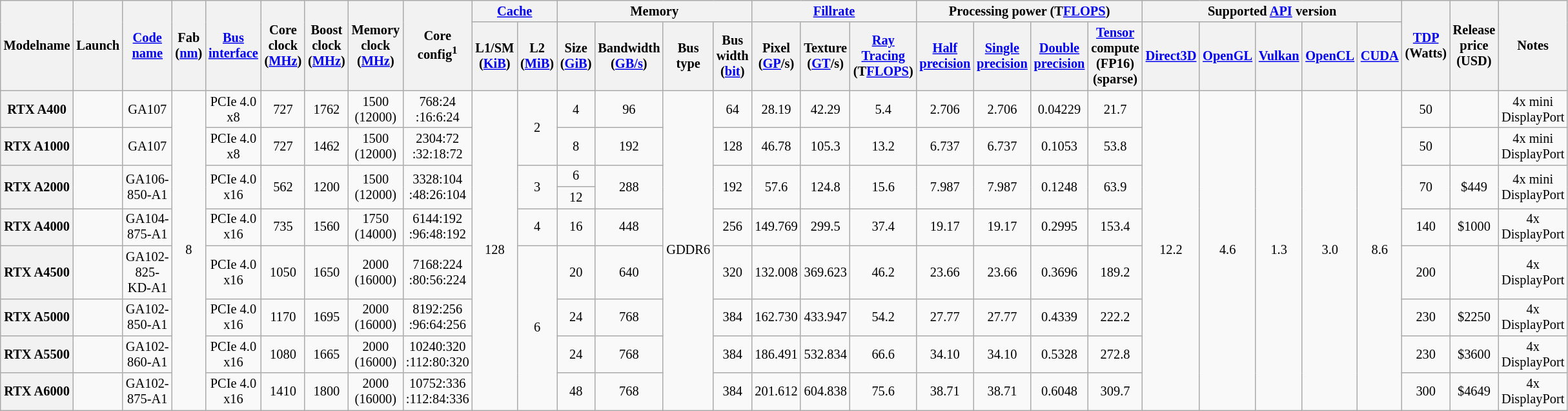<table class="mw-datatable wikitable sortable sort-under" style="font-size:85%; text-align:center;">
<tr>
<th rowspan="2">Modelname</th>
<th rowspan="2">Launch</th>
<th rowspan="2"><a href='#'>Code name</a></th>
<th rowspan="2">Fab<br>(<a href='#'>nm</a>)</th>
<th rowspan="2"><a href='#'>Bus</a> <a href='#'>interface</a></th>
<th rowspan="2">Core clock (<a href='#'>MHz</a>)</th>
<th rowspan="2">Boost clock (<a href='#'>MHz</a>)</th>
<th rowspan="2">Memory clock (<a href='#'>MHz</a>)</th>
<th rowspan="2">Core config<sup>1</sup></th>
<th colspan="2"><a href='#'>Cache</a></th>
<th colspan="4">Memory</th>
<th colspan="3"><a href='#'>Fillrate</a></th>
<th colspan="4">Processing power (T<a href='#'>FLOPS</a>)</th>
<th colspan="5">Supported <a href='#'>API</a> version</th>
<th rowspan="2"><a href='#'>TDP</a> (Watts)</th>
<th rowspan="2">Release price (USD)</th>
<th rowspan="2">Notes</th>
</tr>
<tr>
<th>L1/SM (<a href='#'>KiB</a>)</th>
<th>L2<br>(<a href='#'>MiB</a>)</th>
<th>Size (<a href='#'>GiB</a>)</th>
<th>Bandwidth (<a href='#'>GB/s</a>)</th>
<th>Bus type</th>
<th>Bus width (<a href='#'>bit</a>)</th>
<th>Pixel (<a href='#'>GP</a>/s)</th>
<th>Texture (<a href='#'>GT</a>/s)</th>
<th><a href='#'>Ray Tracing</a> (T<a href='#'>FLOPS</a>)</th>
<th><a href='#'>Half precision</a></th>
<th><a href='#'>Single precision</a></th>
<th><a href='#'>Double precision</a></th>
<th><a href='#'>Tensor</a> compute (FP16) (sparse)</th>
<th><a href='#'>Direct3D</a></th>
<th><a href='#'>OpenGL</a></th>
<th><a href='#'>Vulkan</a></th>
<th><a href='#'>OpenCL</a></th>
<th><a href='#'>CUDA</a></th>
</tr>
<tr>
<th>RTX A400 </th>
<td></td>
<td>GA107</td>
<td rowspan="9">8</td>
<td>PCIe 4.0 x8</td>
<td>727</td>
<td>1762</td>
<td>1500<br>(12000)</td>
<td>768:24 :16:6:24</td>
<td rowspan="9">128</td>
<td rowspan="2">2</td>
<td>4</td>
<td>96</td>
<td rowspan="9">GDDR6</td>
<td>64</td>
<td>28.19</td>
<td>42.29</td>
<td>5.4</td>
<td>2.706</td>
<td>2.706</td>
<td>0.04229</td>
<td>21.7</td>
<td rowspan="9">12.2</td>
<td rowspan="9">4.6</td>
<td rowspan="9">1.3</td>
<td rowspan="9">3.0</td>
<td rowspan="9">8.6</td>
<td>50</td>
<td></td>
<td>4x mini DisplayPort</td>
</tr>
<tr>
<th>RTX A1000 </th>
<td></td>
<td>GA107</td>
<td>PCIe 4.0 x8</td>
<td>727</td>
<td>1462</td>
<td>1500<br>(12000)</td>
<td>2304:72 :32:18:72</td>
<td>8</td>
<td>192</td>
<td>128</td>
<td>46.78</td>
<td>105.3</td>
<td>13.2</td>
<td>6.737</td>
<td>6.737</td>
<td>0.1053</td>
<td>53.8</td>
<td>50</td>
<td></td>
<td>4x mini DisplayPort</td>
</tr>
<tr>
<th rowspan="2">RTX A2000 </th>
<td rowspan="2"></td>
<td rowspan="2">GA106-850-A1</td>
<td rowspan="2">PCIe 4.0 x16</td>
<td rowspan="2">562</td>
<td rowspan="2">1200</td>
<td rowspan="2">1500<br>(12000)</td>
<td rowspan="2">3328:104 :48:26:104</td>
<td rowspan="2">3</td>
<td>6</td>
<td rowspan="2">288</td>
<td rowspan="2">192</td>
<td rowspan="2">57.6</td>
<td rowspan="2">124.8</td>
<td rowspan="2">15.6</td>
<td rowspan="2">7.987</td>
<td rowspan="2">7.987</td>
<td rowspan="2">0.1248</td>
<td rowspan="2">63.9</td>
<td rowspan="2">70</td>
<td rowspan="2">$449</td>
<td rowspan="2">4x mini DisplayPort</td>
</tr>
<tr>
<td>12</td>
</tr>
<tr>
<th>RTX A4000 </th>
<td></td>
<td>GA104-875-A1</td>
<td>PCIe 4.0 x16</td>
<td>735</td>
<td>1560</td>
<td>1750<br>(14000)</td>
<td>6144:192 :96:48:192</td>
<td>4</td>
<td>16</td>
<td>448</td>
<td>256</td>
<td>149.769</td>
<td>299.5</td>
<td>37.4</td>
<td>19.17</td>
<td>19.17</td>
<td>0.2995</td>
<td>153.4</td>
<td>140</td>
<td>$1000</td>
<td>4x DisplayPort</td>
</tr>
<tr>
<th>RTX A4500 </th>
<td></td>
<td>GA102-825-KD-A1</td>
<td>PCIe 4.0 x16</td>
<td>1050</td>
<td>1650</td>
<td>2000<br>(16000)</td>
<td>7168:224 :80:56:224</td>
<td rowspan="4">6</td>
<td>20</td>
<td>640</td>
<td>320</td>
<td>132.008</td>
<td>369.623</td>
<td>46.2</td>
<td>23.66</td>
<td>23.66</td>
<td>0.3696</td>
<td>189.2</td>
<td>200</td>
<td></td>
<td>4x DisplayPort</td>
</tr>
<tr>
<th>RTX A5000 </th>
<td></td>
<td>GA102-850-A1</td>
<td>PCIe 4.0 x16</td>
<td>1170</td>
<td>1695</td>
<td>2000<br>(16000)</td>
<td>8192:256 :96:64:256</td>
<td>24</td>
<td>768</td>
<td>384</td>
<td>162.730</td>
<td>433.947</td>
<td>54.2</td>
<td>27.77</td>
<td>27.77</td>
<td>0.4339</td>
<td>222.2</td>
<td>230</td>
<td>$2250</td>
<td>4x DisplayPort</td>
</tr>
<tr>
<th>RTX A5500 </th>
<td></td>
<td>GA102-860-A1</td>
<td>PCIe 4.0 x16</td>
<td>1080</td>
<td>1665</td>
<td>2000<br>(16000)</td>
<td>10240:320 :112:80:320</td>
<td>24</td>
<td>768</td>
<td>384</td>
<td>186.491</td>
<td>532.834</td>
<td>66.6</td>
<td>34.10</td>
<td>34.10</td>
<td>0.5328</td>
<td>272.8</td>
<td>230</td>
<td>$3600</td>
<td>4x DisplayPort</td>
</tr>
<tr>
<th>RTX A6000 </th>
<td></td>
<td>GA102-875-A1</td>
<td>PCIe 4.0 x16</td>
<td>1410</td>
<td>1800</td>
<td>2000<br>(16000)</td>
<td>10752:336 :112:84:336</td>
<td>48</td>
<td>768</td>
<td>384</td>
<td>201.612</td>
<td>604.838</td>
<td>75.6</td>
<td>38.71</td>
<td>38.71</td>
<td>0.6048</td>
<td>309.7</td>
<td>300</td>
<td>$4649</td>
<td>4x DisplayPort</td>
</tr>
</table>
